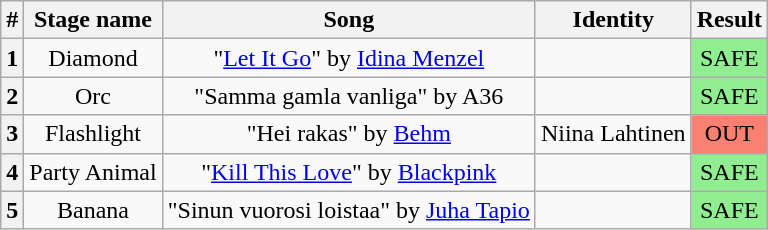<table class="wikitable plainrowheaders" style="text-align: center;">
<tr>
<th>#</th>
<th>Stage name</th>
<th>Song</th>
<th>Identity</th>
<th>Result</th>
</tr>
<tr>
<th>1</th>
<td>Diamond</td>
<td>"<a href='#'>Let It Go</a>" by <a href='#'>Idina Menzel</a></td>
<td></td>
<td bgcolor=lightgreen>SAFE</td>
</tr>
<tr>
<th>2</th>
<td>Orc</td>
<td>"Samma gamla vanliga" by A36</td>
<td></td>
<td bgcolor=lightgreen>SAFE</td>
</tr>
<tr>
<th>3</th>
<td>Flashlight</td>
<td>"Hei rakas" by <a href='#'>Behm</a></td>
<td>Niina Lahtinen</td>
<td bgcolor=salmon>OUT</td>
</tr>
<tr>
<th>4</th>
<td>Party Animal</td>
<td>"<a href='#'>Kill This Love</a>" by <a href='#'>Blackpink</a></td>
<td></td>
<td bgcolor=lightgreen>SAFE</td>
</tr>
<tr>
<th>5</th>
<td>Banana</td>
<td>"Sinun vuorosi loistaa" by <a href='#'>Juha Tapio</a></td>
<td></td>
<td bgcolor=lightgreen>SAFE</td>
</tr>
</table>
